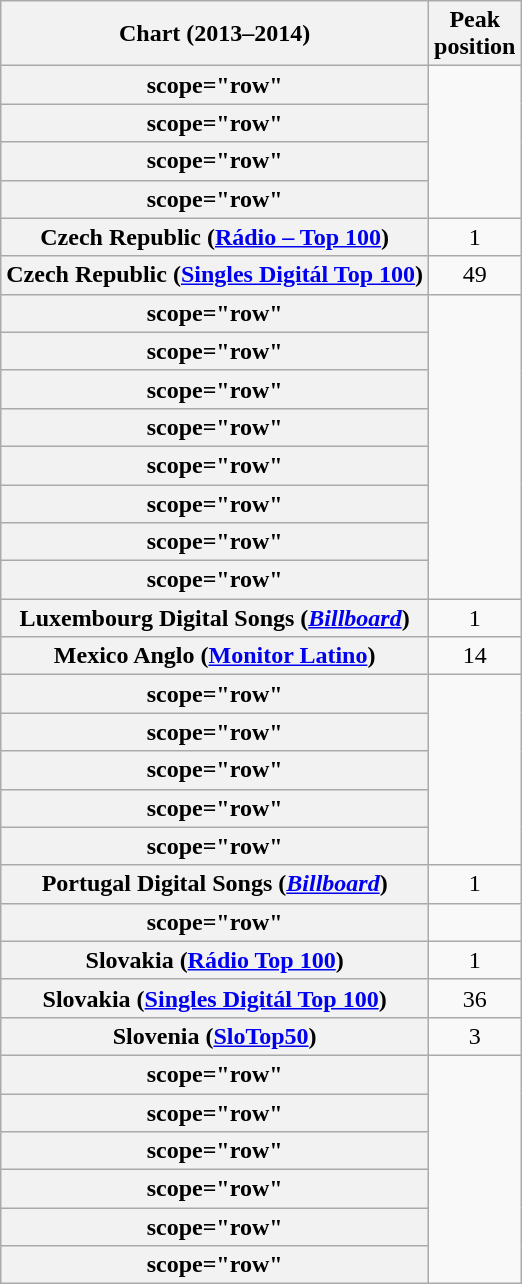<table class="wikitable sortable plainrowheaders" style="text-align:center;">
<tr>
<th scope="col">Chart (2013–2014)</th>
<th scope="col">Peak<br>position</th>
</tr>
<tr>
<th>scope="row" </th>
</tr>
<tr>
<th>scope="row" </th>
</tr>
<tr>
<th>scope="row" </th>
</tr>
<tr>
<th>scope="row" </th>
</tr>
<tr>
<th scope="row">Czech Republic (<a href='#'>Rádio – Top 100</a>)</th>
<td>1</td>
</tr>
<tr>
<th scope="row">Czech Republic (<a href='#'>Singles Digitál Top 100</a>)</th>
<td>49</td>
</tr>
<tr>
<th>scope="row" </th>
</tr>
<tr>
<th>scope="row" </th>
</tr>
<tr>
<th>scope="row" </th>
</tr>
<tr>
<th>scope="row" </th>
</tr>
<tr>
<th>scope="row" </th>
</tr>
<tr>
<th>scope="row" </th>
</tr>
<tr>
<th>scope="row" </th>
</tr>
<tr>
<th>scope="row" </th>
</tr>
<tr>
<th scope="row">Luxembourg Digital Songs (<em><a href='#'>Billboard</a></em>)</th>
<td>1</td>
</tr>
<tr>
<th scope="row">Mexico Anglo (<a href='#'>Monitor Latino</a>)</th>
<td>14</td>
</tr>
<tr>
<th>scope="row" </th>
</tr>
<tr>
<th>scope="row" </th>
</tr>
<tr>
<th>scope="row" </th>
</tr>
<tr>
<th>scope="row" </th>
</tr>
<tr>
<th>scope="row" </th>
</tr>
<tr>
<th scope="row">Portugal Digital Songs (<em><a href='#'>Billboard</a></em>)</th>
<td>1</td>
</tr>
<tr>
<th>scope="row" </th>
</tr>
<tr>
<th scope="row">Slovakia (<a href='#'>Rádio Top 100</a>)</th>
<td>1</td>
</tr>
<tr>
<th scope="row">Slovakia (<a href='#'>Singles Digitál Top 100</a>)</th>
<td>36</td>
</tr>
<tr>
<th scope="row">Slovenia (<a href='#'>SloTop50</a>)</th>
<td>3</td>
</tr>
<tr>
<th>scope="row" </th>
</tr>
<tr>
<th>scope="row" </th>
</tr>
<tr>
<th>scope="row" </th>
</tr>
<tr>
<th>scope="row" </th>
</tr>
<tr>
<th>scope="row" </th>
</tr>
<tr>
<th>scope="row" </th>
</tr>
</table>
